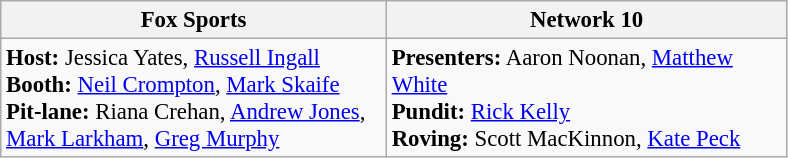<table class="wikitable" style="font-size: 95%;">
<tr>
<th width=250px>Fox Sports</th>
<th width=260px>Network 10</th>
</tr>
<tr>
<td><strong>Host:</strong> Jessica Yates, <a href='#'>Russell Ingall</a><br><strong>Booth:</strong> <a href='#'>Neil Crompton</a>, <a href='#'>Mark Skaife</a><br><strong>Pit-lane:</strong> Riana Crehan, <a href='#'>Andrew Jones</a>, <a href='#'>Mark Larkham</a>, <a href='#'>Greg Murphy</a></td>
<td><strong>Presenters:</strong> Aaron Noonan, <a href='#'>Matthew White</a><br><strong>Pundit:</strong> <a href='#'>Rick Kelly</a><br><strong>Roving:</strong> Scott MacKinnon, <a href='#'>Kate Peck</a></td>
</tr>
</table>
